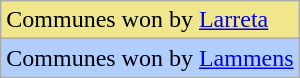<table class="wikitable">
<tr bgcolor="khaki">
<td>Communes won by <a href='#'>Larreta</a></td>
</tr>
<tr bgcolor="#B0CEFF">
<td>Communes won by <a href='#'>Lammens</a></td>
</tr>
</table>
